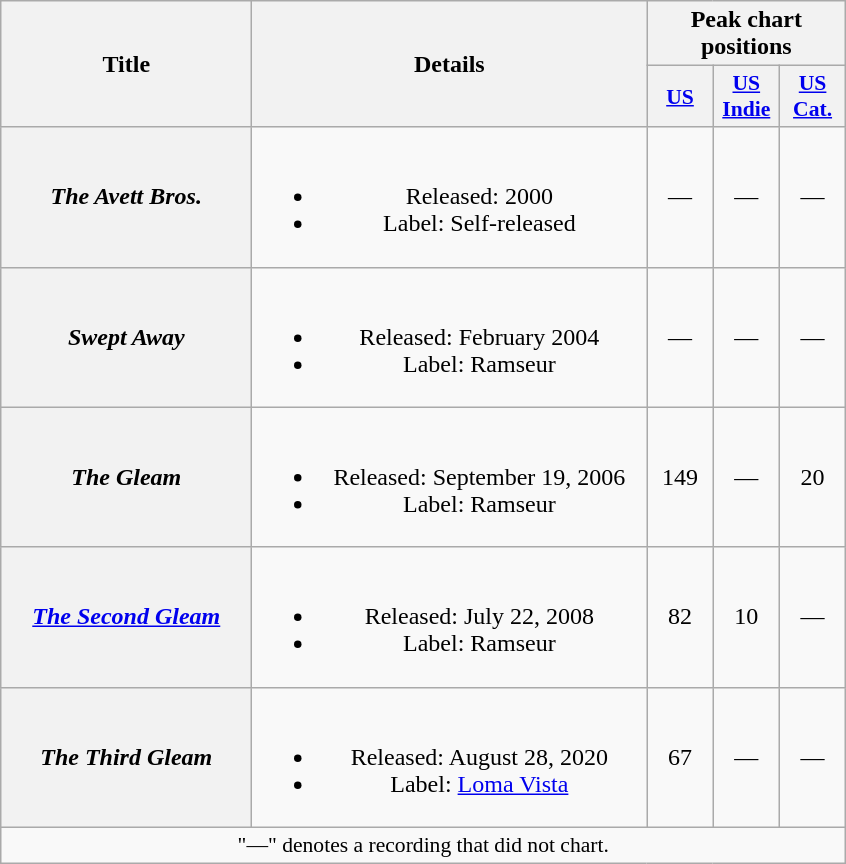<table class="wikitable plainrowheaders" style="text-align:center;">
<tr>
<th rowspan="2" style="width:10em;">Title</th>
<th rowspan="2" style="width:16em;">Details</th>
<th colspan="3">Peak chart positions</th>
</tr>
<tr>
<th style="width:2.6em; font-size:90%;"><a href='#'>US</a><br></th>
<th style="width:2.6em; font-size:90%;"><a href='#'>US<br>Indie</a><br></th>
<th style="width:2.6em; font-size:90%;"><a href='#'>US<br>Cat.</a><br></th>
</tr>
<tr>
<th scope="row"><em>The Avett Bros.</em></th>
<td><br><ul><li>Released: 2000</li><li>Label: Self-released</li></ul></td>
<td>—</td>
<td>—</td>
<td>—</td>
</tr>
<tr>
<th scope="row"><em>Swept Away</em></th>
<td><br><ul><li>Released: February 2004</li><li>Label: Ramseur</li></ul></td>
<td>—</td>
<td>—</td>
<td>—</td>
</tr>
<tr>
<th scope="row"><em>The Gleam</em></th>
<td><br><ul><li>Released: September 19, 2006</li><li>Label: Ramseur</li></ul></td>
<td>149</td>
<td>—</td>
<td>20</td>
</tr>
<tr>
<th scope="row"><em><a href='#'>The Second Gleam</a></em></th>
<td><br><ul><li>Released: July 22, 2008</li><li>Label: Ramseur</li></ul></td>
<td>82</td>
<td>10</td>
<td>—</td>
</tr>
<tr>
<th scope="row"><em>The Third Gleam</em></th>
<td><br><ul><li>Released: August 28, 2020</li><li>Label: <a href='#'>Loma Vista</a></li></ul></td>
<td>67</td>
<td>—</td>
<td>—</td>
</tr>
<tr>
<td colspan="9" style="font-size:90%">"—" denotes a recording that did not chart.</td>
</tr>
</table>
